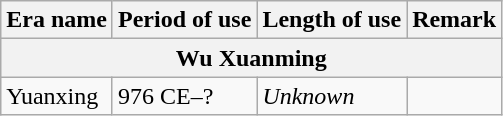<table class="wikitable">
<tr>
<th>Era name</th>
<th>Period of use</th>
<th>Length of use</th>
<th>Remark</th>
</tr>
<tr>
<th colspan="4">Wu Xuanming<br></th>
</tr>
<tr>
<td>Yuanxing<br></td>
<td>976 CE–?</td>
<td><em>Unknown</em></td>
<td></td>
</tr>
</table>
